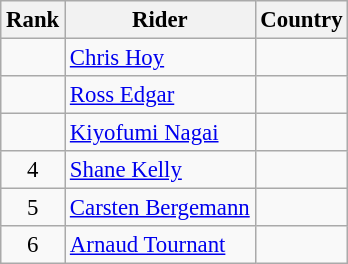<table class="wikitable sortable" style="font-size:95%" style="width:25em;">
<tr>
<th>Rank</th>
<th>Rider</th>
<th>Country</th>
</tr>
<tr>
<td align=center></td>
<td><a href='#'>Chris Hoy</a></td>
<td></td>
</tr>
<tr>
<td align=center></td>
<td><a href='#'>Ross Edgar</a></td>
<td></td>
</tr>
<tr>
<td align=center></td>
<td><a href='#'>Kiyofumi Nagai</a></td>
<td></td>
</tr>
<tr>
<td align=center>4</td>
<td><a href='#'>Shane Kelly</a></td>
<td></td>
</tr>
<tr>
<td align=center>5</td>
<td><a href='#'>Carsten Bergemann</a></td>
<td></td>
</tr>
<tr>
<td align=center>6</td>
<td><a href='#'>Arnaud Tournant</a></td>
<td></td>
</tr>
</table>
